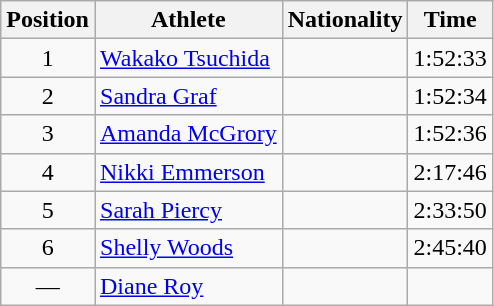<table class="wikitable sortable">
<tr>
<th>Position</th>
<th>Athlete</th>
<th>Nationality</th>
<th>Time</th>
</tr>
<tr>
<td align=center>1</td>
<td><a href='#'>Wakako Tsuchida</a></td>
<td></td>
<td>1:52:33</td>
</tr>
<tr>
<td align=center>2</td>
<td><a href='#'>Sandra Graf</a></td>
<td></td>
<td>1:52:34</td>
</tr>
<tr>
<td align=center>3</td>
<td><a href='#'>Amanda McGrory</a></td>
<td></td>
<td>1:52:36</td>
</tr>
<tr>
<td align=center>4</td>
<td><a href='#'>Nikki Emmerson</a></td>
<td></td>
<td>2:17:46</td>
</tr>
<tr>
<td align=center>5</td>
<td><a href='#'>Sarah Piercy</a></td>
<td></td>
<td>2:33:50</td>
</tr>
<tr>
<td align=center>6</td>
<td><a href='#'>Shelly Woods</a></td>
<td></td>
<td>2:45:40</td>
</tr>
<tr>
<td align=center>—</td>
<td><a href='#'>Diane Roy</a></td>
<td></td>
<td></td>
</tr>
</table>
